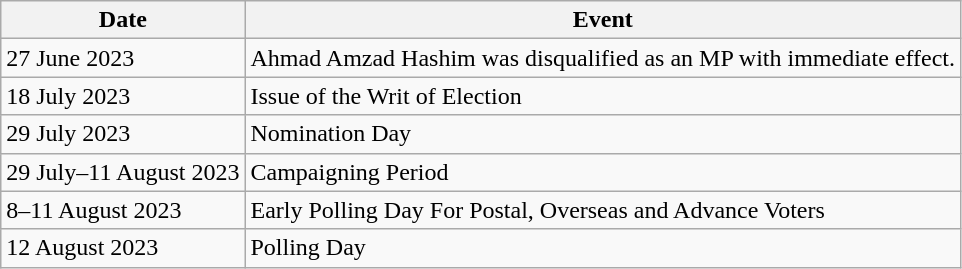<table class="wikitable">
<tr>
<th>Date</th>
<th>Event</th>
</tr>
<tr>
<td>27 June 2023</td>
<td>Ahmad Amzad Hashim was disqualified as an MP with immediate effect.</td>
</tr>
<tr>
<td>18 July 2023</td>
<td>Issue of the Writ of Election</td>
</tr>
<tr>
<td>29 July 2023</td>
<td>Nomination Day</td>
</tr>
<tr>
<td>29 July–11 August 2023</td>
<td>Campaigning Period</td>
</tr>
<tr>
<td>8–11 August 2023</td>
<td>Early Polling Day For Postal, Overseas and Advance Voters</td>
</tr>
<tr>
<td>12 August 2023</td>
<td>Polling Day</td>
</tr>
</table>
